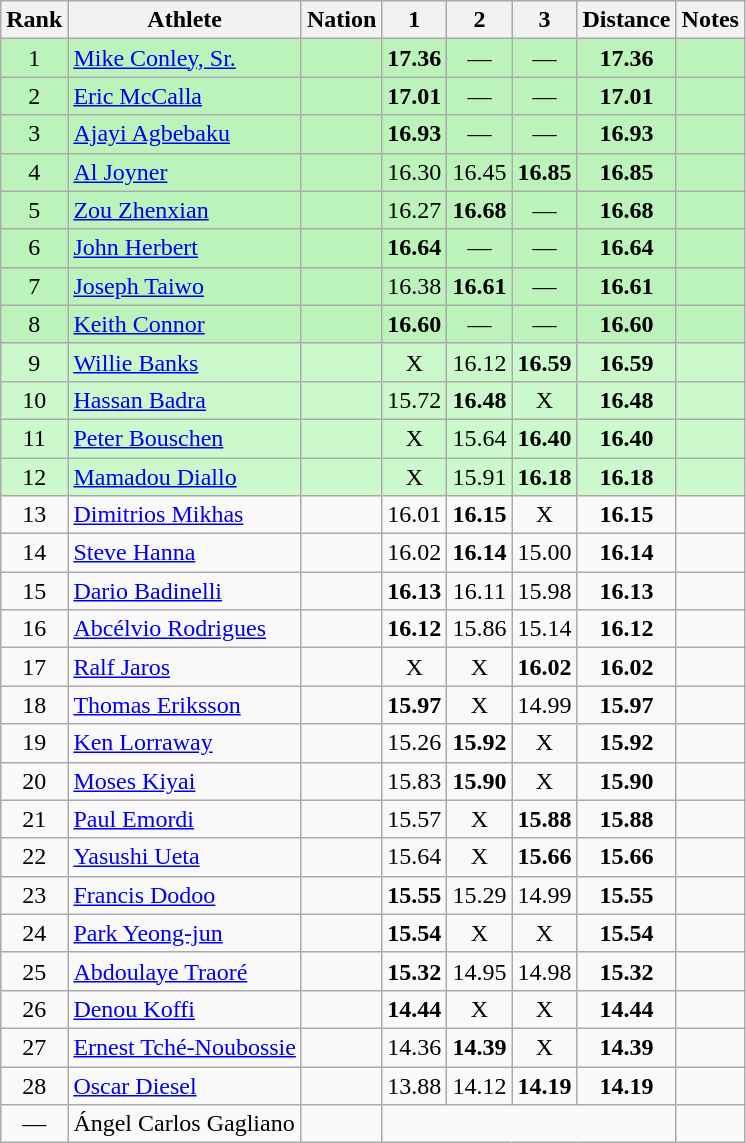<table class="wikitable sortable" style="text-align:center;">
<tr>
<th>Rank</th>
<th>Athlete</th>
<th>Nation</th>
<th>1</th>
<th>2</th>
<th>3</th>
<th>Distance</th>
<th>Notes</th>
</tr>
<tr style="background:#bbf3bb;">
<td>1</td>
<td align=left><a href='#'>Mike Conley, Sr.</a></td>
<td align=left></td>
<td><strong>17.36</strong></td>
<td data-sort-value=1.00>—</td>
<td data-sort-value=1.00>—</td>
<td><strong>17.36</strong></td>
<td></td>
</tr>
<tr style="background:#bbf3bb;">
<td>2</td>
<td align=left><a href='#'>Eric McCalla</a></td>
<td align=left></td>
<td><strong>17.01</strong></td>
<td data-sort-value=1.00>—</td>
<td data-sort-value=1.00>—</td>
<td><strong>17.01</strong></td>
<td></td>
</tr>
<tr style="background:#bbf3bb;">
<td>3</td>
<td align=left><a href='#'>Ajayi Agbebaku</a></td>
<td align=left></td>
<td><strong>16.93</strong></td>
<td data-sort-value=1.00>—</td>
<td data-sort-value=1.00>—</td>
<td><strong>16.93</strong></td>
<td></td>
</tr>
<tr style="background:#bbf3bb;">
<td>4</td>
<td align=left><a href='#'>Al Joyner</a></td>
<td align=left></td>
<td>16.30</td>
<td>16.45</td>
<td><strong>16.85</strong></td>
<td><strong>16.85</strong></td>
<td></td>
</tr>
<tr style="background:#bbf3bb;">
<td>5</td>
<td align=left><a href='#'>Zou Zhenxian</a></td>
<td align=left></td>
<td>16.27</td>
<td><strong>16.68</strong></td>
<td data-sort-value=1.00>—</td>
<td><strong>16.68</strong></td>
<td></td>
</tr>
<tr style="background:#bbf3bb;">
<td>6</td>
<td align=left><a href='#'>John Herbert</a></td>
<td align=left></td>
<td><strong>16.64</strong></td>
<td data-sort-value=1.00>—</td>
<td data-sort-value=1.00>—</td>
<td><strong>16.64</strong></td>
<td></td>
</tr>
<tr style="background:#bbf3bb;">
<td>7</td>
<td align=left><a href='#'>Joseph Taiwo</a></td>
<td align=left></td>
<td>16.38</td>
<td><strong>16.61</strong></td>
<td data-sort-value=1.00>—</td>
<td><strong>16.61</strong></td>
<td></td>
</tr>
<tr style="background:#bbf3bb;">
<td>8</td>
<td align=left><a href='#'>Keith Connor</a></td>
<td align=left></td>
<td><strong>16.60</strong></td>
<td data-sort-value=1.00>—</td>
<td data-sort-value=1.00>—</td>
<td><strong>16.60</strong></td>
<td></td>
</tr>
<tr style="background:#ccf9cc;">
<td>9</td>
<td align=left><a href='#'>Willie Banks</a></td>
<td align=left></td>
<td data-sort-value=1.00>X</td>
<td>16.12</td>
<td><strong>16.59</strong></td>
<td><strong>16.59</strong></td>
<td></td>
</tr>
<tr style="background:#ccf9cc;">
<td>10</td>
<td align=left><a href='#'>Hassan Badra</a></td>
<td align=left></td>
<td>15.72</td>
<td><strong>16.48</strong></td>
<td data-sort-value=1.00>X</td>
<td><strong>16.48</strong></td>
<td></td>
</tr>
<tr style="background:#ccf9cc;">
<td>11</td>
<td align=left><a href='#'>Peter Bouschen</a></td>
<td align=left></td>
<td data-sort-value=1.00>X</td>
<td>15.64</td>
<td><strong>16.40</strong></td>
<td><strong>16.40</strong></td>
<td></td>
</tr>
<tr style="background:#ccf9cc;">
<td>12</td>
<td align=left><a href='#'>Mamadou Diallo</a></td>
<td align=left></td>
<td data-sort-value=1.00>X</td>
<td>15.91</td>
<td><strong>16.18</strong></td>
<td><strong>16.18</strong></td>
<td></td>
</tr>
<tr>
<td>13</td>
<td align=left><a href='#'>Dimitrios Mikhas</a></td>
<td align=left></td>
<td>16.01</td>
<td><strong>16.15</strong></td>
<td data-sort-value=1.00>X</td>
<td><strong>16.15</strong></td>
<td></td>
</tr>
<tr>
<td>14</td>
<td align=left><a href='#'>Steve Hanna</a></td>
<td align=left></td>
<td>16.02</td>
<td><strong>16.14</strong></td>
<td>15.00</td>
<td><strong>16.14</strong></td>
<td></td>
</tr>
<tr>
<td>15</td>
<td align=left><a href='#'>Dario Badinelli</a></td>
<td align=left></td>
<td><strong>16.13</strong></td>
<td>16.11</td>
<td>15.98</td>
<td><strong>16.13</strong></td>
<td></td>
</tr>
<tr>
<td>16</td>
<td align=left><a href='#'>Abcélvio Rodrigues</a></td>
<td align=left></td>
<td><strong>16.12</strong></td>
<td>15.86</td>
<td>15.14</td>
<td><strong>16.12</strong></td>
<td></td>
</tr>
<tr>
<td>17</td>
<td align=left><a href='#'>Ralf Jaros</a></td>
<td align=left></td>
<td data-sort-value=1.00>X</td>
<td data-sort-value=1.00>X</td>
<td><strong>16.02</strong></td>
<td><strong>16.02</strong></td>
<td></td>
</tr>
<tr>
<td>18</td>
<td align=left><a href='#'>Thomas Eriksson</a></td>
<td align=left></td>
<td><strong>15.97</strong></td>
<td data-sort-value=1.00>X</td>
<td>14.99</td>
<td><strong>15.97</strong></td>
<td></td>
</tr>
<tr>
<td>19</td>
<td align=left><a href='#'>Ken Lorraway</a></td>
<td align=left></td>
<td>15.26</td>
<td><strong>15.92</strong></td>
<td data-sort-value=1.00>X</td>
<td><strong>15.92</strong></td>
<td></td>
</tr>
<tr>
<td>20</td>
<td align=left><a href='#'>Moses Kiyai</a></td>
<td align=left></td>
<td>15.83</td>
<td><strong>15.90</strong></td>
<td data-sort-value=1.00>X</td>
<td><strong>15.90</strong></td>
<td></td>
</tr>
<tr>
<td>21</td>
<td align=left><a href='#'>Paul Emordi</a></td>
<td align=left></td>
<td>15.57</td>
<td data-sort-value=1.00>X</td>
<td><strong>15.88</strong></td>
<td><strong>15.88</strong></td>
<td></td>
</tr>
<tr>
<td>22</td>
<td align=left><a href='#'>Yasushi Ueta</a></td>
<td align=left></td>
<td>15.64</td>
<td data-sort-value=1.00>X</td>
<td><strong>15.66</strong></td>
<td><strong>15.66</strong></td>
<td></td>
</tr>
<tr>
<td>23</td>
<td align=left><a href='#'>Francis Dodoo</a></td>
<td align=left></td>
<td><strong>15.55</strong></td>
<td>15.29</td>
<td>14.99</td>
<td><strong>15.55</strong></td>
<td></td>
</tr>
<tr>
<td>24</td>
<td align=left><a href='#'>Park Yeong-jun</a></td>
<td align=left></td>
<td><strong>15.54</strong></td>
<td data-sort-value=1.00>X</td>
<td data-sort-value=1.00>X</td>
<td><strong>15.54</strong></td>
<td></td>
</tr>
<tr>
<td>25</td>
<td align=left><a href='#'>Abdoulaye Traoré</a></td>
<td align=left></td>
<td><strong>15.32</strong></td>
<td>14.95</td>
<td>14.98</td>
<td><strong>15.32</strong></td>
<td></td>
</tr>
<tr>
<td>26</td>
<td align=left><a href='#'>Denou Koffi</a></td>
<td align=left></td>
<td><strong>14.44</strong></td>
<td data-sort-value=1.00>X</td>
<td data-sort-value=1.00>X</td>
<td><strong>14.44</strong></td>
<td></td>
</tr>
<tr>
<td>27</td>
<td align=left><a href='#'>Ernest Tché-Noubossie</a></td>
<td align=left></td>
<td>14.36</td>
<td><strong>14.39</strong></td>
<td data-sort-value=1.00>X</td>
<td><strong>14.39</strong></td>
<td></td>
</tr>
<tr>
<td>28</td>
<td align=left><a href='#'>Oscar Diesel</a></td>
<td align=left></td>
<td>13.88</td>
<td>14.12</td>
<td><strong>14.19</strong></td>
<td><strong>14.19</strong></td>
<td></td>
</tr>
<tr>
<td data-sort-value=29>—</td>
<td align=left>Ángel Carlos Gagliano</td>
<td align=left></td>
<td data-sort-value=0.00 colspan=4></td>
<td></td>
</tr>
</table>
